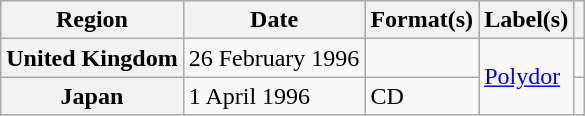<table class="wikitable plainrowheaders">
<tr>
<th scope="col">Region</th>
<th scope="col">Date</th>
<th scope="col">Format(s)</th>
<th scope="col">Label(s)</th>
<th scope="col"></th>
</tr>
<tr>
<th scope="row">United Kingdom</th>
<td>26 February 1996</td>
<td></td>
<td rowspan="2"><a href='#'>Polydor</a></td>
<td></td>
</tr>
<tr>
<th scope="row">Japan</th>
<td>1 April 1996</td>
<td>CD</td>
<td></td>
</tr>
</table>
